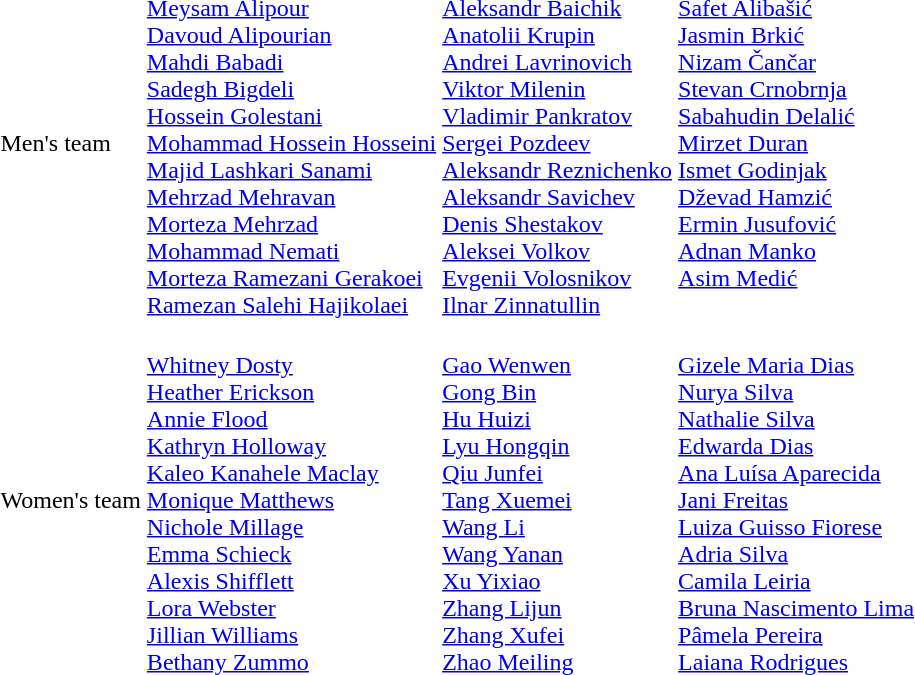<table>
<tr>
<td>Men's team<br></td>
<td nowrap><br><a href='#'>Meysam Alipour</a><br><a href='#'>Davoud Alipourian</a><br><a href='#'>Mahdi Babadi</a><br><a href='#'>Sadegh Bigdeli</a><br><a href='#'>Hossein Golestani</a><br><a href='#'>Mohammad Hossein Hosseini</a><br><a href='#'>Majid Lashkari Sanami</a><br><a href='#'>Mehrzad Mehravan</a><br><a href='#'>Morteza Mehrzad</a><br><a href='#'>Mohammad Nemati</a><br><a href='#'>Morteza Ramezani Gerakoei</a><br><a href='#'>Ramezan Salehi Hajikolaei</a></td>
<td nowrap><br><a href='#'>Aleksandr Baichik</a><br><a href='#'>Anatolii Krupin</a><br><a href='#'>Andrei Lavrinovich</a><br><a href='#'>Viktor Milenin</a><br><a href='#'>Vladimir Pankratov</a><br><a href='#'>Sergei Pozdeev</a><br><a href='#'>Aleksandr Reznichenko</a><br><a href='#'>Aleksandr Savichev</a><br><a href='#'>Denis Shestakov</a><br><a href='#'>Aleksei Volkov</a><br><a href='#'>Evgenii Volosnikov</a><br><a href='#'>Ilnar Zinnatullin</a></td>
<td valign=top nowrap><br><a href='#'>Safet Alibašić</a><br><a href='#'>Jasmin Brkić</a><br><a href='#'>Nizam Čančar</a><br><a href='#'>Stevan Crnobrnja</a><br><a href='#'>Sabahudin Delalić</a><br><a href='#'>Mirzet Duran</a><br><a href='#'>Ismet Godinjak</a><br><a href='#'>Dževad Hamzić</a><br><a href='#'>Ermin Jusufović</a><br><a href='#'>Adnan Manko</a><br><a href='#'>Asim Medić</a></td>
</tr>
<tr>
<td>Women's team<br></td>
<td><br><a href='#'>Whitney Dosty</a><br><a href='#'>Heather Erickson</a><br><a href='#'>Annie Flood</a><br><a href='#'>Kathryn Holloway</a><br><a href='#'>Kaleo Kanahele Maclay</a><br><a href='#'>Monique Matthews</a><br><a href='#'>Nichole Millage</a><br><a href='#'>Emma Schieck</a><br><a href='#'>Alexis Shifflett</a><br><a href='#'>Lora Webster</a><br><a href='#'>Jillian Williams</a><br><a href='#'>Bethany Zummo</a></td>
<td><br><a href='#'>Gao Wenwen</a><br><a href='#'>Gong Bin</a><br><a href='#'>Hu Huizi</a><br><a href='#'>Lyu Hongqin</a><br><a href='#'>Qiu Junfei</a><br><a href='#'>Tang Xuemei</a><br><a href='#'>Wang Li</a><br><a href='#'>Wang Yanan</a><br><a href='#'>Xu Yixiao</a><br><a href='#'>Zhang Lijun</a><br><a href='#'>Zhang Xufei</a><br><a href='#'>Zhao Meiling</a></td>
<td><br><a href='#'>Gizele Maria Dias</a><br><a href='#'>Nurya Silva</a><br><a href='#'>Nathalie Silva</a><br><a href='#'>Edwarda Dias</a><br><a href='#'>Ana Luísa Aparecida</a><br><a href='#'>Jani Freitas</a><br><a href='#'>Luiza Guisso Fiorese</a><br><a href='#'>Adria Silva</a><br><a href='#'>Camila Leiria</a><br><a href='#'>Bruna Nascimento Lima</a><br><a href='#'>Pâmela Pereira</a><br><a href='#'>Laiana Rodrigues</a></td>
</tr>
</table>
